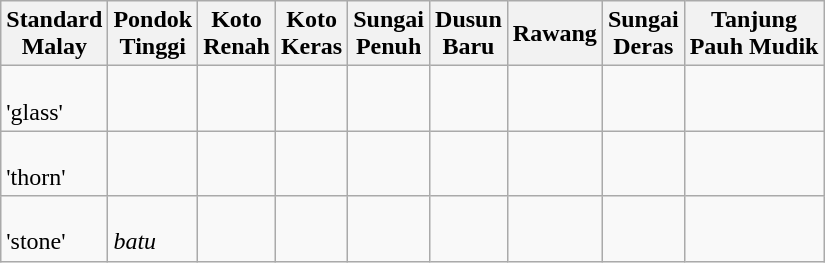<table class="wikitable" style="text-align: left;">
<tr>
<th>Standard<br>Malay</th>
<th>Pondok<br>Tinggi</th>
<th>Koto<br>Renah</th>
<th>Koto<br>Keras</th>
<th>Sungai<br>Penuh</th>
<th>Dusun<br>Baru</th>
<th>Rawang</th>
<th>Sungai<br>Deras</th>
<th>Tanjung<br>Pauh Mudik</th>
</tr>
<tr>
<td><br>'glass'</td>
<td><br></td>
<td><br></td>
<td><br></td>
<td><br></td>
<td><br></td>
<td><br></td>
<td><br></td>
<td><br></td>
</tr>
<tr>
<td><br>'thorn'</td>
<td><br></td>
<td><br></td>
<td><br></td>
<td><br></td>
<td><br></td>
<td><br></td>
<td><br></td>
<td><br></td>
</tr>
<tr>
<td><br>'stone'</td>
<td><br><em>batu</em></td>
<td><br></td>
<td><br></td>
<td><br></td>
<td><br></td>
<td><br></td>
<td><br></td>
<td><br></td>
</tr>
</table>
